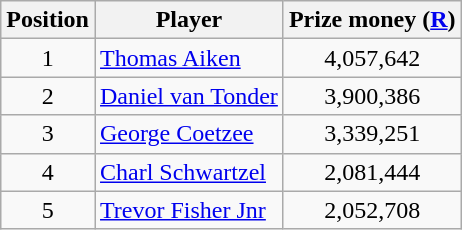<table class="wikitable">
<tr>
<th>Position</th>
<th>Player</th>
<th>Prize money (<a href='#'>R</a>)</th>
</tr>
<tr>
<td align=center>1</td>
<td> <a href='#'>Thomas Aiken</a></td>
<td align=center>4,057,642</td>
</tr>
<tr>
<td align=center>2</td>
<td> <a href='#'>Daniel van Tonder</a></td>
<td align=center>3,900,386</td>
</tr>
<tr>
<td align=center>3</td>
<td> <a href='#'>George Coetzee</a></td>
<td align=center>3,339,251</td>
</tr>
<tr>
<td align=center>4</td>
<td> <a href='#'>Charl Schwartzel</a></td>
<td align=center>2,081,444</td>
</tr>
<tr>
<td align=center>5</td>
<td> <a href='#'>Trevor Fisher Jnr</a></td>
<td align=center>2,052,708</td>
</tr>
</table>
